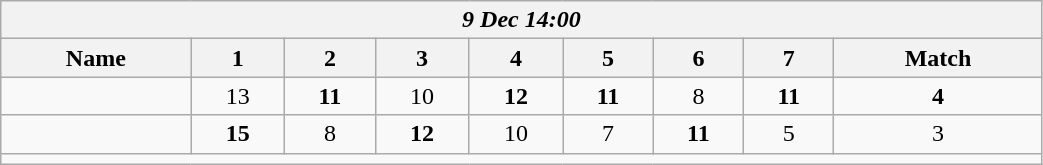<table class=wikitable style="text-align:center; width: 55%">
<tr>
<th colspan=17><em> 9 Dec 14:00</em></th>
</tr>
<tr>
<th>Name</th>
<th>1</th>
<th>2</th>
<th>3</th>
<th>4</th>
<th>5</th>
<th>6</th>
<th>7</th>
<th>Match</th>
</tr>
<tr>
<td style="text-align:left;"><strong></strong></td>
<td>13</td>
<td><strong>11</strong></td>
<td>10</td>
<td><strong>12</strong></td>
<td><strong>11</strong></td>
<td>8</td>
<td><strong>11</strong></td>
<td><strong>4</strong></td>
</tr>
<tr>
<td style="text-align:left;"></td>
<td><strong>15</strong></td>
<td>8</td>
<td><strong>12</strong></td>
<td>10</td>
<td>7</td>
<td><strong>11</strong></td>
<td>5</td>
<td>3</td>
</tr>
<tr>
<td colspan=17></td>
</tr>
</table>
